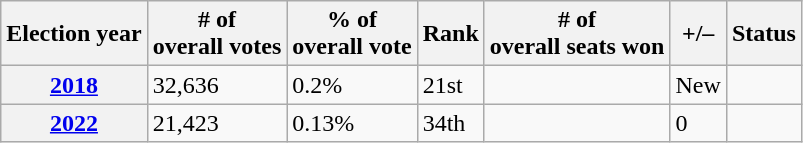<table class="wikitable">
<tr>
<th>Election year</th>
<th># of<br>overall votes</th>
<th>% of<br>overall vote</th>
<th>Rank</th>
<th># of<br>overall seats won</th>
<th>+/–</th>
<th>Status</th>
</tr>
<tr>
<th><a href='#'>2018</a></th>
<td>32,636</td>
<td>0.2%</td>
<td>21st</td>
<td></td>
<td>New</td>
<td></td>
</tr>
<tr>
<th><a href='#'>2022</a></th>
<td>21,423</td>
<td>0.13%</td>
<td>34th</td>
<td></td>
<td> 0</td>
<td></td>
</tr>
</table>
